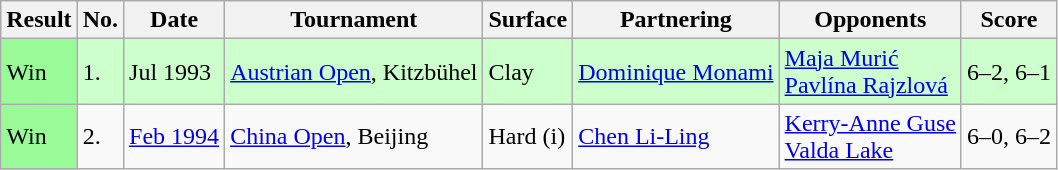<table class="wikitable">
<tr>
<th>Result</th>
<th>No.</th>
<th>Date</th>
<th>Tournament</th>
<th>Surface</th>
<th>Partnering</th>
<th>Opponents</th>
<th>Score</th>
</tr>
<tr style="background:#cfc;">
<td style="background:#98fb98;">Win</td>
<td>1.</td>
<td>Jul 1993</td>
<td><a href='#'>Austrian Open</a>, Kitzbühel</td>
<td>Clay</td>
<td> <a href='#'>Dominique Monami</a></td>
<td> <a href='#'>Maja Murić</a> <br>  <a href='#'>Pavlína Rajzlová</a></td>
<td>6–2, 6–1</td>
</tr>
<tr>
<td style="background:#98fb98;">Win</td>
<td>2.</td>
<td><a href='#'>Feb 1994</a></td>
<td><a href='#'>China Open</a>, Beijing</td>
<td>Hard (i)</td>
<td> <a href='#'>Chen Li-Ling</a></td>
<td> <a href='#'>Kerry-Anne Guse</a> <br>  <a href='#'>Valda Lake</a></td>
<td>6–0, 6–2</td>
</tr>
</table>
